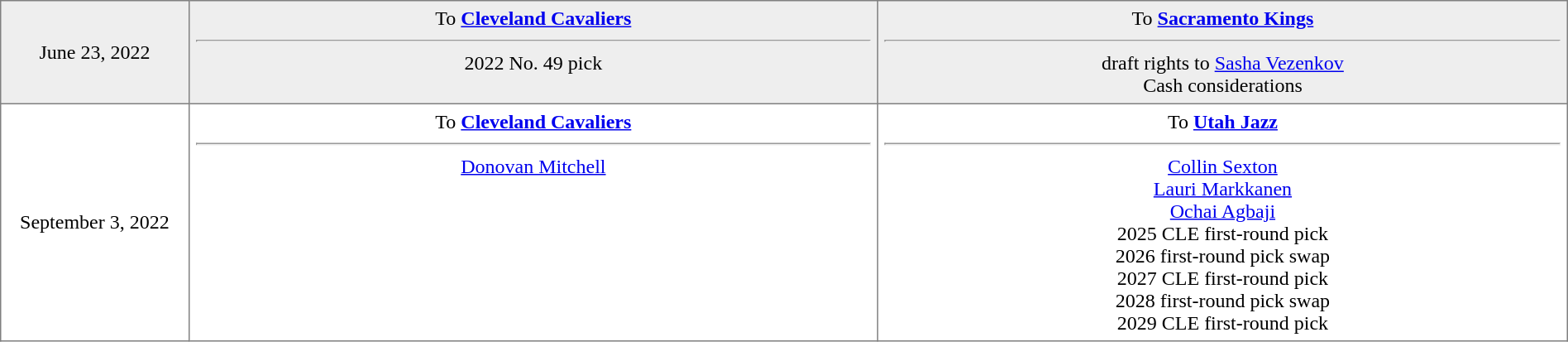<table border="1" style="border-collapse:collapse; text-align:center; width:100%;"  cellpadding="5">
<tr style="background:#eee;">
<td style="width:12%">June 23, 2022</td>
<td style="width:44%; vertical-align:top;">To <strong><a href='#'>Cleveland Cavaliers</a></strong><hr>2022 No. 49 pick</td>
<td style="width:44%; vertical-align:top;">To <strong><a href='#'>Sacramento Kings</a></strong><hr>draft rights to <a href='#'>Sasha Vezenkov</a> <br>Cash considerations</td>
</tr>
<tr>
<td style="width:12%">September 3, 2022</td>
<td style="width:44%; vertical-align:top;">To <strong><a href='#'>Cleveland Cavaliers</a></strong><hr><a href='#'>Donovan Mitchell</a></td>
<td style="width:44%; vertical-align:top;">To <strong><a href='#'>Utah Jazz</a></strong><hr><a href='#'>Collin Sexton</a><br><a href='#'>Lauri Markkanen</a><br><a href='#'>Ochai Agbaji</a><br>2025 CLE first-round pick<br>2026 first-round pick swap<br>2027 CLE first-round pick<br>2028 first-round pick swap<br>2029 CLE first-round pick</td>
</tr>
</table>
